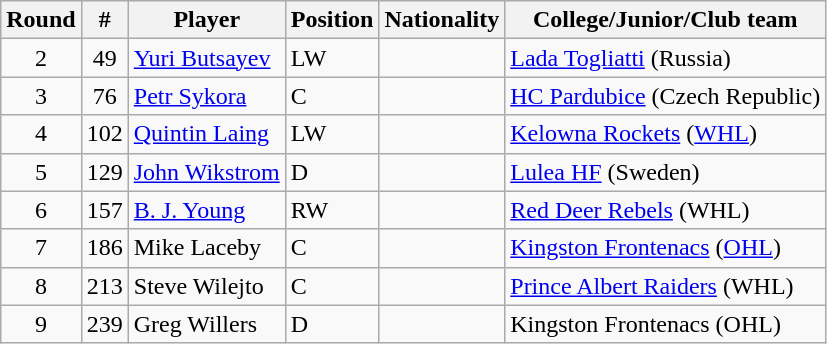<table class="wikitable">
<tr>
<th bgcolor="#DDDDFF">Round</th>
<th bgcolor="#DDDDFF">#</th>
<th bgcolor="#DDDDFF">Player</th>
<th bgcolor="#DDDDFF">Position</th>
<th bgcolor="#DDDDFF">Nationality</th>
<th bgcolor="#DDDDFF">College/Junior/Club team</th>
</tr>
<tr>
<td style="text-align:center;">2</td>
<td style="text-align:center;">49</td>
<td><a href='#'>Yuri Butsayev</a></td>
<td>LW</td>
<td></td>
<td><a href='#'>Lada Togliatti</a> (Russia)</td>
</tr>
<tr>
<td style="text-align:center;">3</td>
<td style="text-align:center;">76</td>
<td><a href='#'>Petr Sykora</a></td>
<td>C</td>
<td></td>
<td><a href='#'>HC Pardubice</a> (Czech Republic)</td>
</tr>
<tr>
<td style="text-align:center;">4</td>
<td style="text-align:center;">102</td>
<td><a href='#'>Quintin Laing</a></td>
<td>LW</td>
<td></td>
<td><a href='#'>Kelowna Rockets</a> (<a href='#'>WHL</a>)</td>
</tr>
<tr>
<td style="text-align:center;">5</td>
<td style="text-align:center;">129</td>
<td><a href='#'>John Wikstrom</a></td>
<td>D</td>
<td></td>
<td><a href='#'>Lulea HF</a> (Sweden)</td>
</tr>
<tr>
<td style="text-align:center;">6</td>
<td style="text-align:center;">157</td>
<td><a href='#'>B. J. Young</a></td>
<td>RW</td>
<td></td>
<td><a href='#'>Red Deer Rebels</a> (WHL)</td>
</tr>
<tr>
<td style="text-align:center;">7</td>
<td style="text-align:center;">186</td>
<td>Mike Laceby</td>
<td>C</td>
<td></td>
<td><a href='#'>Kingston Frontenacs</a> (<a href='#'>OHL</a>)</td>
</tr>
<tr>
<td style="text-align:center;">8</td>
<td style="text-align:center;">213</td>
<td>Steve Wilejto</td>
<td>C</td>
<td></td>
<td><a href='#'>Prince Albert Raiders</a> (WHL)</td>
</tr>
<tr>
<td style="text-align:center;">9</td>
<td style="text-align:center;">239</td>
<td>Greg Willers</td>
<td>D</td>
<td></td>
<td>Kingston Frontenacs (OHL)</td>
</tr>
</table>
